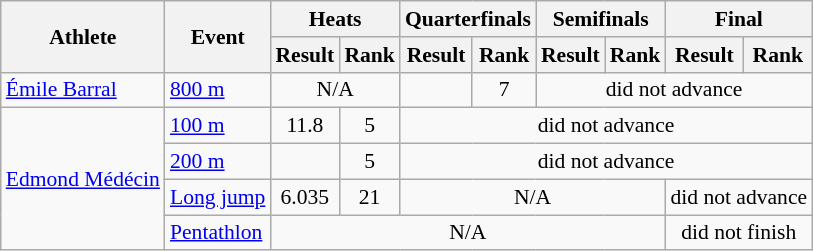<table class=wikitable style="font-size:90%">
<tr>
<th rowspan=2>Athlete</th>
<th rowspan=2>Event</th>
<th colspan=2>Heats</th>
<th colspan=2>Quarterfinals</th>
<th colspan=2>Semifinals</th>
<th colspan=2>Final</th>
</tr>
<tr>
<th>Result</th>
<th>Rank</th>
<th>Result</th>
<th>Rank</th>
<th>Result</th>
<th>Rank</th>
<th>Result</th>
<th>Rank</th>
</tr>
<tr>
<td><a href='#'>Émile Barral</a></td>
<td><a href='#'>800 m</a></td>
<td align=center colspan=2>N/A</td>
<td align=center></td>
<td align=center>7</td>
<td align=center colspan=4>did not advance</td>
</tr>
<tr>
<td rowspan=4><a href='#'>Edmond Médécin</a></td>
<td><a href='#'>100 m</a></td>
<td align=center>11.8</td>
<td align=center>5</td>
<td align=center colspan=6>did not advance</td>
</tr>
<tr>
<td><a href='#'>200 m</a></td>
<td align=center></td>
<td align=center>5</td>
<td align=center colspan=6>did not advance</td>
</tr>
<tr>
<td><a href='#'>Long jump</a></td>
<td align=center>6.035</td>
<td align=center>21</td>
<td align=center colspan=4>N/A</td>
<td align=center colspan=2>did not advance</td>
</tr>
<tr>
<td><a href='#'>Pentathlon</a></td>
<td align=center colspan=6>N/A</td>
<td align=center colspan=2>did not finish</td>
</tr>
</table>
